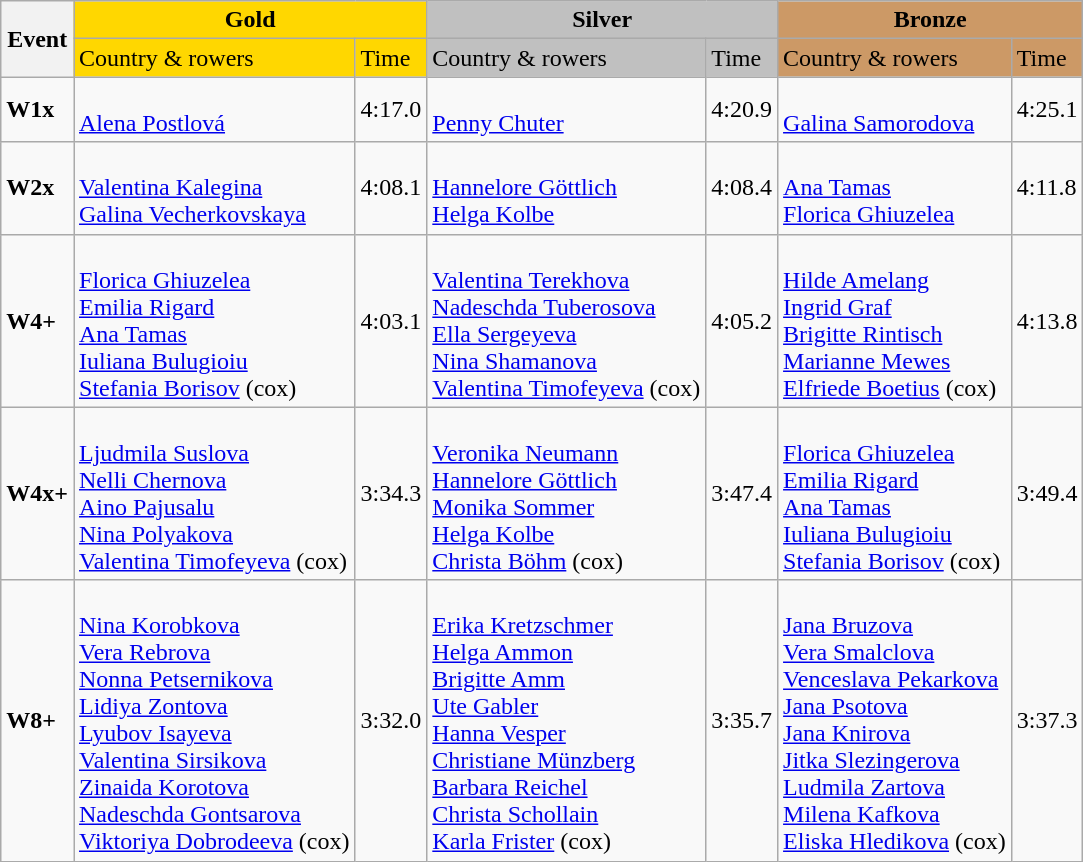<table class="wikitable">
<tr>
<th rowspan="2">Event</th>
<th colspan="2" style="background:gold;">Gold</th>
<th colspan="2" style="background:silver;">Silver</th>
<th colspan="2" style="background:#c96;">Bronze</th>
</tr>
<tr>
<td style="background:gold;">Country & rowers</td>
<td style="background:gold;">Time</td>
<td style="background:silver;">Country & rowers</td>
<td style="background:silver;">Time</td>
<td style="background:#c96;">Country & rowers</td>
<td style="background:#c96;">Time</td>
</tr>
<tr>
<td><strong>W1x</strong></td>
<td> <br> <a href='#'>Alena Postlová</a></td>
<td>4:17.0</td>
<td> <br> <a href='#'>Penny Chuter</a></td>
<td>4:20.9</td>
<td> <br> <a href='#'>Galina Samorodova</a></td>
<td>4:25.1</td>
</tr>
<tr>
<td><strong>W2x</strong></td>
<td> <br> <a href='#'>Valentina Kalegina</a> <br> <a href='#'>Galina Vecherkovskaya</a></td>
<td>4:08.1</td>
<td> <br> <a href='#'>Hannelore Göttlich</a> <br> <a href='#'>Helga Kolbe</a></td>
<td>4:08.4</td>
<td> <br> <a href='#'>Ana Tamas</a> <br> <a href='#'>Florica Ghiuzelea</a></td>
<td>4:11.8</td>
</tr>
<tr>
<td><strong> W4+</strong></td>
<td> <br> <a href='#'>Florica Ghiuzelea</a> <br> <a href='#'>Emilia Rigard</a> <br> <a href='#'>Ana Tamas</a> <br> <a href='#'>Iuliana Bulugioiu</a> <br> <a href='#'>Stefania Borisov</a> (cox)</td>
<td>4:03.1</td>
<td> <br> <a href='#'>Valentina Terekhova</a> <br> <a href='#'>Nadeschda Tuberosova</a> <br> <a href='#'>Ella Sergeyeva</a> <br> <a href='#'>Nina Shamanova</a> <br> <a href='#'>Valentina Timofeyeva</a> (cox)</td>
<td>4:05.2</td>
<td> <br> <a href='#'>Hilde Amelang</a> <br> <a href='#'>Ingrid Graf</a> <br> <a href='#'>Brigitte Rintisch</a> <br> <a href='#'>Marianne Mewes</a> <br> <a href='#'>Elfriede Boetius</a> (cox)</td>
<td>4:13.8</td>
</tr>
<tr>
<td><strong>W4x+</strong></td>
<td> <br> <a href='#'>Ljudmila Suslova</a> <br> <a href='#'>Nelli Chernova</a> <br> <a href='#'>Aino Pajusalu</a> <br> <a href='#'>Nina Polyakova</a> <br> <a href='#'>Valentina Timofeyeva</a> (cox)</td>
<td>3:34.3</td>
<td> <br> <a href='#'>Veronika Neumann</a> <br> <a href='#'>Hannelore Göttlich</a> <br> <a href='#'>Monika Sommer</a> <br> <a href='#'>Helga Kolbe</a> <br> <a href='#'>Christa Böhm</a> (cox)</td>
<td>3:47.4</td>
<td> <br> <a href='#'>Florica Ghiuzelea</a> <br> <a href='#'>Emilia Rigard</a> <br> <a href='#'>Ana Tamas</a> <br> <a href='#'>Iuliana Bulugioiu</a> <br> <a href='#'>Stefania Borisov</a> (cox)</td>
<td>3:49.4</td>
</tr>
<tr>
<td><strong>W8+</strong></td>
<td> <br> <a href='#'>Nina Korobkova</a> <br> <a href='#'>Vera Rebrova</a> <br> <a href='#'>Nonna Petsernikova</a> <br> <a href='#'>Lidiya Zontova</a> <br> <a href='#'>Lyubov Isayeva</a> <br> <a href='#'>Valentina Sirsikova</a> <br> <a href='#'>Zinaida Korotova</a> <br> <a href='#'>Nadeschda Gontsarova</a> <br> <a href='#'>Viktoriya Dobrodeeva</a> (cox)</td>
<td>3:32.0</td>
<td> <br> <a href='#'>Erika Kretzschmer</a> <br> <a href='#'>Helga Ammon</a> <br> <a href='#'>Brigitte Amm</a> <br> <a href='#'>Ute Gabler</a> <br> <a href='#'>Hanna Vesper</a> <br> <a href='#'>Christiane Münzberg</a> <br> <a href='#'>Barbara Reichel</a> <br> <a href='#'>Christa Schollain</a> <br> <a href='#'>Karla Frister</a> (cox)</td>
<td>3:35.7</td>
<td> <br> <a href='#'>Jana Bruzova</a> <br> <a href='#'>Vera Smalclova</a> <br> <a href='#'>Venceslava Pekarkova</a> <br> <a href='#'>Jana Psotova</a> <br> <a href='#'>Jana Knirova</a> <br> <a href='#'>Jitka Slezingerova</a> <br> <a href='#'>Ludmila Zartova</a> <br> <a href='#'>Milena Kafkova</a> <br> <a href='#'>Eliska Hledikova</a> (cox)</td>
<td>3:37.3</td>
</tr>
</table>
